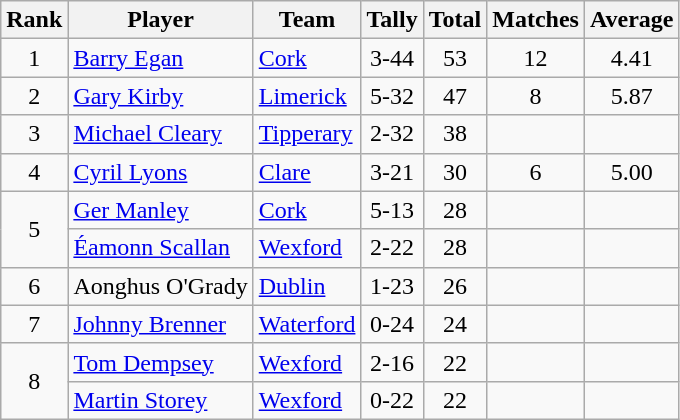<table class="wikitable">
<tr>
<th>Rank</th>
<th>Player</th>
<th>Team</th>
<th>Tally</th>
<th>Total</th>
<th>Matches</th>
<th>Average</th>
</tr>
<tr>
<td rowspan=1 align=center>1</td>
<td><a href='#'>Barry Egan</a></td>
<td><a href='#'>Cork</a></td>
<td align=center>3-44</td>
<td align=center>53</td>
<td align=center>12</td>
<td align=center>4.41</td>
</tr>
<tr>
<td rowspan=1 align=center>2</td>
<td><a href='#'>Gary Kirby</a></td>
<td><a href='#'>Limerick</a></td>
<td align=center>5-32</td>
<td align=center>47</td>
<td align=center>8</td>
<td align=center>5.87</td>
</tr>
<tr>
<td rowspan=1 align=center>3</td>
<td><a href='#'>Michael Cleary</a></td>
<td><a href='#'>Tipperary</a></td>
<td align=center>2-32</td>
<td align=center>38</td>
<td align=center></td>
<td align=center></td>
</tr>
<tr>
<td rowspan=1 align=center>4</td>
<td><a href='#'>Cyril Lyons</a></td>
<td><a href='#'>Clare</a></td>
<td align=center>3-21</td>
<td align=center>30</td>
<td align=center>6</td>
<td align=center>5.00</td>
</tr>
<tr>
<td rowspan=2 align=center>5</td>
<td><a href='#'>Ger Manley</a></td>
<td><a href='#'>Cork</a></td>
<td align=center>5-13</td>
<td align=center>28</td>
<td align=center></td>
<td align=center></td>
</tr>
<tr>
<td><a href='#'>Éamonn Scallan</a></td>
<td><a href='#'>Wexford</a></td>
<td align=center>2-22</td>
<td align=center>28</td>
<td align=center></td>
<td align=center></td>
</tr>
<tr>
<td rowspan=1 align=center>6</td>
<td>Aonghus O'Grady</td>
<td><a href='#'>Dublin</a></td>
<td align=center>1-23</td>
<td align=center>26</td>
<td align=center></td>
<td align=center></td>
</tr>
<tr>
<td rowspan=1 align=center>7</td>
<td><a href='#'>Johnny Brenner</a></td>
<td><a href='#'>Waterford</a></td>
<td align=center>0-24</td>
<td align=center>24</td>
<td align=center></td>
<td align=center></td>
</tr>
<tr>
<td rowspan=2 align=center>8</td>
<td><a href='#'>Tom Dempsey</a></td>
<td><a href='#'>Wexford</a></td>
<td align=center>2-16</td>
<td align=center>22</td>
<td align=center></td>
<td align=center></td>
</tr>
<tr>
<td><a href='#'>Martin Storey</a></td>
<td><a href='#'>Wexford</a></td>
<td align=center>0-22</td>
<td align=center>22</td>
<td align=center></td>
<td align=center></td>
</tr>
</table>
